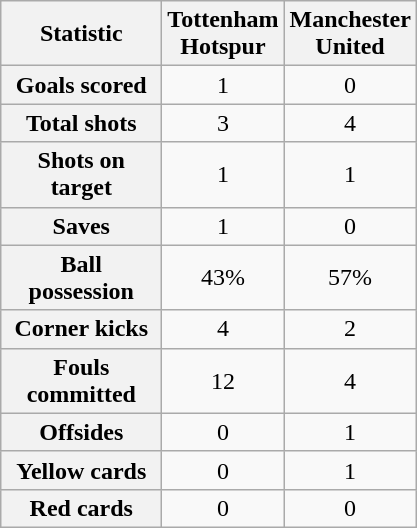<table class="wikitable plainrowheaders" style="text-align:center">
<tr>
<th scope="col" style="width:100px">Statistic</th>
<th scope="col" style="width:70px">Tottenham Hotspur</th>
<th scope="col" style="width:70px">Manchester United</th>
</tr>
<tr>
<th scope=row>Goals scored</th>
<td>1</td>
<td>0</td>
</tr>
<tr>
<th scope=row>Total shots</th>
<td>3</td>
<td>4</td>
</tr>
<tr>
<th scope=row>Shots on target</th>
<td>1</td>
<td>1</td>
</tr>
<tr>
<th scope=row>Saves</th>
<td>1</td>
<td>0</td>
</tr>
<tr>
<th scope=row>Ball possession</th>
<td>43%</td>
<td>57%</td>
</tr>
<tr>
<th scope=row>Corner kicks</th>
<td>4</td>
<td>2</td>
</tr>
<tr>
<th scope=row>Fouls committed</th>
<td>12</td>
<td>4</td>
</tr>
<tr>
<th scope=row>Offsides</th>
<td>0</td>
<td>1</td>
</tr>
<tr>
<th scope=row>Yellow cards</th>
<td>0</td>
<td>1</td>
</tr>
<tr>
<th scope=row>Red cards</th>
<td>0</td>
<td>0</td>
</tr>
</table>
